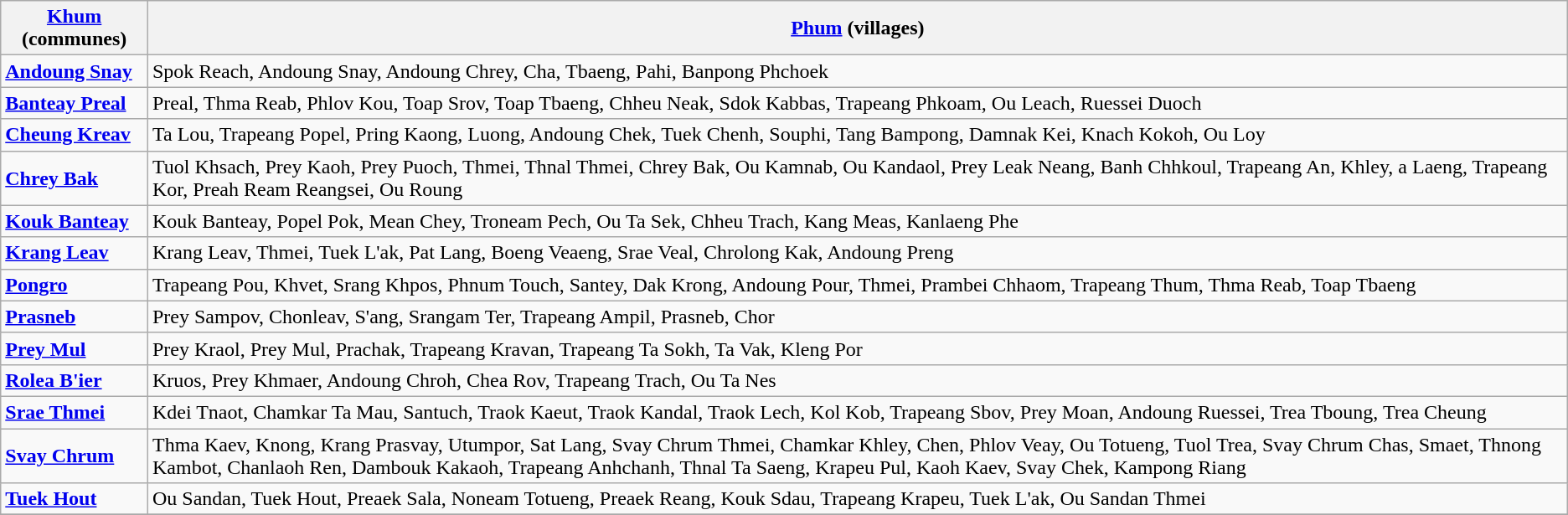<table class="wikitable">
<tr>
<th><a href='#'>Khum</a> (communes)</th>
<th><a href='#'>Phum</a> (villages)</th>
</tr>
<tr>
<td><strong><a href='#'>Andoung Snay</a></strong></td>
<td>Spok Reach, Andoung Snay, Andoung Chrey, Cha, Tbaeng, Pahi, Banpong Phchoek</td>
</tr>
<tr>
<td><strong><a href='#'>Banteay Preal</a></strong></td>
<td>Preal, Thma Reab, Phlov Kou, Toap Srov, Toap Tbaeng, Chheu Neak, Sdok Kabbas, Trapeang Phkoam, Ou Leach, Ruessei Duoch</td>
</tr>
<tr>
<td><strong><a href='#'>Cheung Kreav</a></strong></td>
<td>Ta Lou, Trapeang Popel, Pring Kaong, Luong, Andoung Chek, Tuek Chenh, Souphi, Tang Bampong, Damnak Kei, Knach Kokoh, Ou Loy</td>
</tr>
<tr>
<td><strong><a href='#'>Chrey Bak</a></strong></td>
<td>Tuol Khsach, Prey Kaoh, Prey Puoch, Thmei, Thnal Thmei, Chrey Bak, Ou Kamnab, Ou Kandaol, Prey Leak Neang, Banh Chhkoul, Trapeang An, Khley, a Laeng, Trapeang Kor, Preah Ream Reangsei, Ou Roung</td>
</tr>
<tr>
<td><strong><a href='#'>Kouk Banteay</a></strong></td>
<td>Kouk Banteay, Popel Pok, Mean Chey, Troneam Pech, Ou Ta Sek, Chheu Trach, Kang Meas, Kanlaeng Phe</td>
</tr>
<tr>
<td><strong><a href='#'>Krang Leav</a></strong></td>
<td>Krang Leav, Thmei, Tuek L'ak, Pat Lang, Boeng Veaeng, Srae Veal, Chrolong Kak, Andoung Preng</td>
</tr>
<tr>
<td><strong><a href='#'>Pongro</a></strong></td>
<td>Trapeang Pou, Khvet, Srang Khpos, Phnum Touch, Santey, Dak Krong, Andoung Pour, Thmei, Prambei Chhaom, Trapeang Thum, Thma Reab, Toap Tbaeng</td>
</tr>
<tr>
<td><strong><a href='#'>Prasneb</a></strong></td>
<td>Prey Sampov, Chonleav, S'ang, Srangam Ter, Trapeang Ampil, Prasneb, Chor</td>
</tr>
<tr>
<td><strong><a href='#'>Prey Mul</a></strong></td>
<td>Prey Kraol, Prey Mul, Prachak, Trapeang Kravan, Trapeang Ta Sokh, Ta Vak, Kleng Por</td>
</tr>
<tr>
<td><strong><a href='#'>Rolea B'ier</a></strong></td>
<td>Kruos, Prey Khmaer, Andoung Chroh, Chea Rov, Trapeang Trach, Ou Ta Nes</td>
</tr>
<tr>
<td><strong><a href='#'>Srae Thmei</a></strong></td>
<td>Kdei Tnaot, Chamkar Ta Mau, Santuch, Traok Kaeut, Traok Kandal, Traok Lech, Kol Kob, Trapeang Sbov, Prey Moan, Andoung Ruessei, Trea Tboung, Trea Cheung</td>
</tr>
<tr>
<td><strong><a href='#'>Svay Chrum</a></strong></td>
<td>Thma Kaev, Knong, Krang Prasvay, Utumpor, Sat Lang, Svay Chrum Thmei, Chamkar Khley, Chen, Phlov Veay, Ou Totueng, Tuol Trea, Svay Chrum Chas, Smaet, Thnong Kambot, Chanlaoh Ren, Dambouk Kakaoh, Trapeang Anhchanh, Thnal Ta Saeng, Krapeu Pul, Kaoh Kaev, Svay Chek, Kampong Riang</td>
</tr>
<tr>
<td><strong><a href='#'>Tuek Hout</a></strong></td>
<td>Ou Sandan, Tuek Hout, Preaek Sala, Noneam Totueng, Preaek Reang, Kouk Sdau, Trapeang Krapeu, Tuek L'ak, Ou Sandan Thmei</td>
</tr>
<tr>
</tr>
</table>
